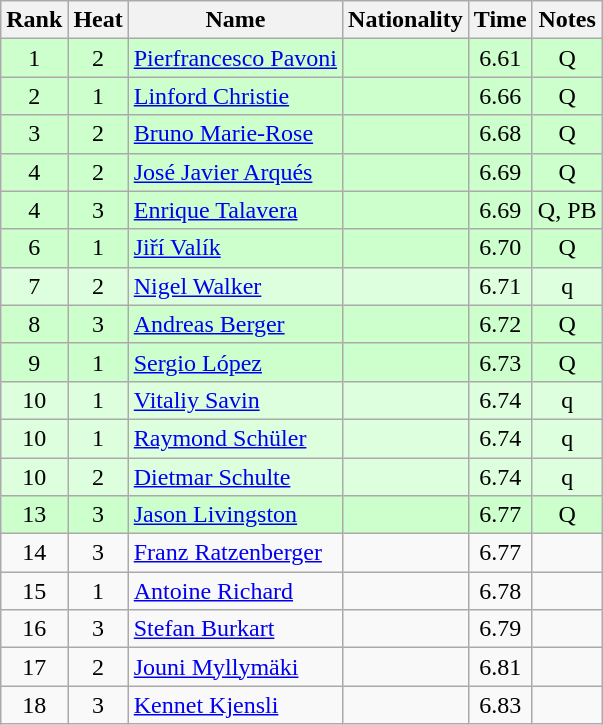<table class="wikitable sortable" style="text-align:center">
<tr>
<th>Rank</th>
<th>Heat</th>
<th>Name</th>
<th>Nationality</th>
<th>Time</th>
<th>Notes</th>
</tr>
<tr bgcolor=ccffcc>
<td>1</td>
<td>2</td>
<td align="left"><a href='#'>Pierfrancesco Pavoni</a></td>
<td align=left></td>
<td>6.61</td>
<td>Q</td>
</tr>
<tr bgcolor=ccffcc>
<td>2</td>
<td>1</td>
<td align="left"><a href='#'>Linford Christie</a></td>
<td align=left></td>
<td>6.66</td>
<td>Q</td>
</tr>
<tr bgcolor=ccffcc>
<td>3</td>
<td>2</td>
<td align="left"><a href='#'>Bruno Marie-Rose</a></td>
<td align=left></td>
<td>6.68</td>
<td>Q</td>
</tr>
<tr bgcolor=ccffcc>
<td>4</td>
<td>2</td>
<td align="left"><a href='#'>José Javier Arqués</a></td>
<td align=left></td>
<td>6.69</td>
<td>Q</td>
</tr>
<tr bgcolor=ccffcc>
<td>4</td>
<td>3</td>
<td align="left"><a href='#'>Enrique Talavera</a></td>
<td align=left></td>
<td>6.69</td>
<td>Q, PB</td>
</tr>
<tr bgcolor=ccffcc>
<td>6</td>
<td>1</td>
<td align="left"><a href='#'>Jiří Valík</a></td>
<td align=left></td>
<td>6.70</td>
<td>Q</td>
</tr>
<tr bgcolor=ddffdd>
<td>7</td>
<td>2</td>
<td align="left"><a href='#'>Nigel Walker</a></td>
<td align=left></td>
<td>6.71</td>
<td>q</td>
</tr>
<tr bgcolor=ccffcc>
<td>8</td>
<td>3</td>
<td align="left"><a href='#'>Andreas Berger</a></td>
<td align=left></td>
<td>6.72</td>
<td>Q</td>
</tr>
<tr bgcolor=ccffcc>
<td>9</td>
<td>1</td>
<td align="left"><a href='#'>Sergio López</a></td>
<td align=left></td>
<td>6.73</td>
<td>Q</td>
</tr>
<tr bgcolor=ddffdd>
<td>10</td>
<td>1</td>
<td align="left"><a href='#'>Vitaliy Savin</a></td>
<td align=left></td>
<td>6.74</td>
<td>q</td>
</tr>
<tr bgcolor=ddffdd>
<td>10</td>
<td>1</td>
<td align="left"><a href='#'>Raymond Schüler</a></td>
<td align=left></td>
<td>6.74</td>
<td>q</td>
</tr>
<tr bgcolor=ddffdd>
<td>10</td>
<td>2</td>
<td align="left"><a href='#'>Dietmar Schulte</a></td>
<td align=left></td>
<td>6.74</td>
<td>q</td>
</tr>
<tr bgcolor=ccffcc>
<td>13</td>
<td>3</td>
<td align="left"><a href='#'>Jason Livingston</a></td>
<td align=left></td>
<td>6.77</td>
<td>Q</td>
</tr>
<tr>
<td>14</td>
<td>3</td>
<td align="left"><a href='#'>Franz Ratzenberger</a></td>
<td align=left></td>
<td>6.77</td>
<td></td>
</tr>
<tr>
<td>15</td>
<td>1</td>
<td align="left"><a href='#'>Antoine Richard</a></td>
<td align=left></td>
<td>6.78</td>
<td></td>
</tr>
<tr>
<td>16</td>
<td>3</td>
<td align="left"><a href='#'>Stefan Burkart</a></td>
<td align=left></td>
<td>6.79</td>
<td></td>
</tr>
<tr>
<td>17</td>
<td>2</td>
<td align="left"><a href='#'>Jouni Myllymäki</a></td>
<td align=left></td>
<td>6.81</td>
<td></td>
</tr>
<tr>
<td>18</td>
<td>3</td>
<td align="left"><a href='#'>Kennet Kjensli</a></td>
<td align=left></td>
<td>6.83</td>
<td></td>
</tr>
</table>
